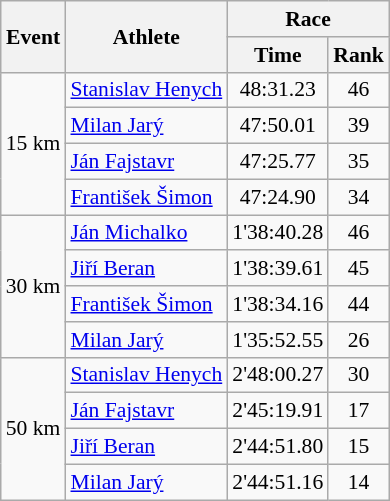<table class="wikitable" border="1" style="font-size:90%">
<tr>
<th rowspan=2>Event</th>
<th rowspan=2>Athlete</th>
<th colspan=2>Race</th>
</tr>
<tr>
<th>Time</th>
<th>Rank</th>
</tr>
<tr>
<td rowspan=4>15 km</td>
<td><a href='#'>Stanislav Henych</a></td>
<td align=center>48:31.23</td>
<td align=center>46</td>
</tr>
<tr>
<td><a href='#'>Milan Jarý</a></td>
<td align=center>47:50.01</td>
<td align=center>39</td>
</tr>
<tr>
<td><a href='#'>Ján Fajstavr</a></td>
<td align=center>47:25.77</td>
<td align=center>35</td>
</tr>
<tr>
<td><a href='#'>František Šimon</a></td>
<td align=center>47:24.90</td>
<td align=center>34</td>
</tr>
<tr>
<td rowspan=4>30 km</td>
<td><a href='#'>Ján Michalko</a></td>
<td align=center>1'38:40.28</td>
<td align=center>46</td>
</tr>
<tr>
<td><a href='#'>Jiří Beran</a></td>
<td align=center>1'38:39.61</td>
<td align=center>45</td>
</tr>
<tr>
<td><a href='#'>František Šimon</a></td>
<td align=center>1'38:34.16</td>
<td align=center>44</td>
</tr>
<tr>
<td><a href='#'>Milan Jarý</a></td>
<td align=center>1'35:52.55</td>
<td align=center>26</td>
</tr>
<tr>
<td rowspan=4>50 km</td>
<td><a href='#'>Stanislav Henych</a></td>
<td align=center>2'48:00.27</td>
<td align=center>30</td>
</tr>
<tr>
<td><a href='#'>Ján Fajstavr</a></td>
<td align=center>2'45:19.91</td>
<td align=center>17</td>
</tr>
<tr>
<td><a href='#'>Jiří Beran</a></td>
<td align=center>2'44:51.80</td>
<td align=center>15</td>
</tr>
<tr>
<td><a href='#'>Milan Jarý</a></td>
<td align=center>2'44:51.16</td>
<td align=center>14</td>
</tr>
</table>
